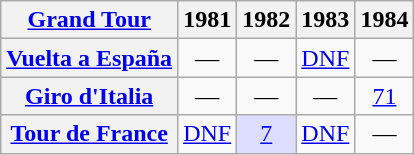<table class="wikitable plainrowheaders">
<tr>
<th scope="col"><a href='#'>Grand Tour</a></th>
<th scope="col">1981</th>
<th scope="col">1982</th>
<th scope="col">1983</th>
<th scope="col">1984</th>
</tr>
<tr style="text-align:center;">
<th scope="row"> <a href='#'>Vuelta a España</a></th>
<td style="text-align:center;">—</td>
<td style="text-align:center;">—</td>
<td style="text-align:center;"><a href='#'>DNF</a></td>
<td style="text-align:center;">—</td>
</tr>
<tr style="text-align:center;">
<th scope="row"> <a href='#'>Giro d'Italia</a></th>
<td style="text-align:center;">—</td>
<td style="text-align:center;">—</td>
<td style="text-align:center;">—</td>
<td style="text-align:center;"><a href='#'>71</a></td>
</tr>
<tr style="text-align:center;">
<th scope="row"> <a href='#'>Tour de France</a></th>
<td style="text-align:center;"><a href='#'>DNF</a></td>
<td style="background:#ddf;"><a href='#'>7</a></td>
<td style="text-align:center;"><a href='#'>DNF</a></td>
<td style="text-align:center;">—</td>
</tr>
</table>
